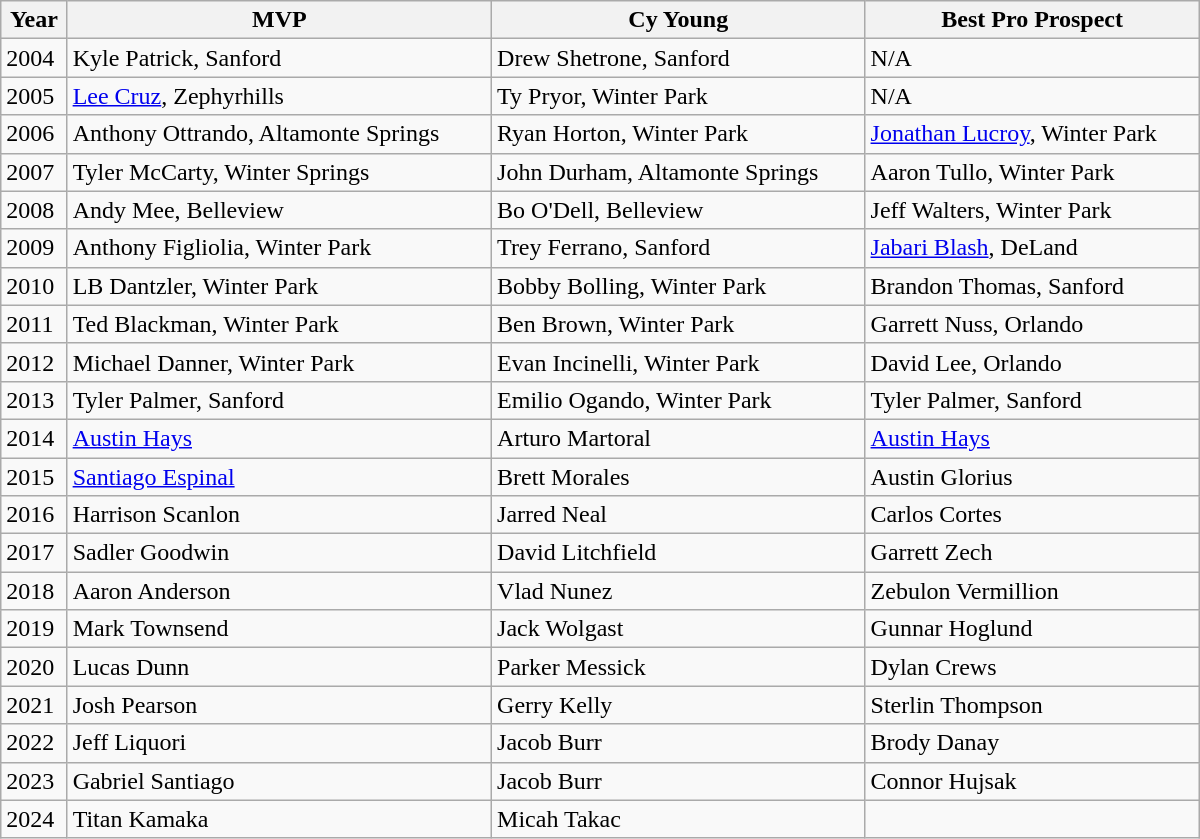<table class="wikitable" style="width:50em">
<tr>
<th>Year</th>
<th>MVP</th>
<th>Cy Young</th>
<th>Best Pro Prospect</th>
</tr>
<tr>
<td>2004</td>
<td>Kyle Patrick, Sanford</td>
<td>Drew Shetrone, Sanford</td>
<td>N/A</td>
</tr>
<tr>
<td>2005</td>
<td><a href='#'>Lee Cruz</a>, Zephyrhills</td>
<td>Ty Pryor, Winter Park</td>
<td>N/A</td>
</tr>
<tr>
<td>2006</td>
<td>Anthony Ottrando, Altamonte Springs</td>
<td>Ryan Horton, Winter Park</td>
<td><a href='#'>Jonathan Lucroy</a>, Winter Park</td>
</tr>
<tr>
<td>2007</td>
<td>Tyler McCarty, Winter Springs</td>
<td>John Durham, Altamonte Springs</td>
<td>Aaron Tullo, Winter Park</td>
</tr>
<tr>
<td>2008</td>
<td>Andy Mee, Belleview</td>
<td>Bo O'Dell, Belleview</td>
<td>Jeff Walters, Winter Park</td>
</tr>
<tr>
<td>2009</td>
<td>Anthony Figliolia, Winter Park</td>
<td>Trey Ferrano, Sanford</td>
<td><a href='#'>Jabari Blash</a>, DeLand</td>
</tr>
<tr>
<td>2010</td>
<td>LB Dantzler, Winter Park</td>
<td>Bobby Bolling, Winter Park</td>
<td>Brandon Thomas, Sanford</td>
</tr>
<tr>
<td>2011</td>
<td>Ted Blackman, Winter Park</td>
<td>Ben Brown, Winter Park</td>
<td>Garrett Nuss, Orlando</td>
</tr>
<tr>
<td>2012</td>
<td>Michael Danner, Winter Park</td>
<td>Evan Incinelli, Winter Park</td>
<td>David Lee, Orlando</td>
</tr>
<tr>
<td>2013</td>
<td>Tyler Palmer, Sanford</td>
<td>Emilio Ogando, Winter Park</td>
<td>Tyler Palmer, Sanford</td>
</tr>
<tr>
<td>2014</td>
<td><a href='#'>Austin Hays</a></td>
<td>Arturo Martoral</td>
<td><a href='#'>Austin Hays</a></td>
</tr>
<tr>
<td>2015</td>
<td><a href='#'>Santiago Espinal</a></td>
<td>Brett Morales</td>
<td>Austin Glorius</td>
</tr>
<tr>
<td>2016</td>
<td>Harrison Scanlon</td>
<td>Jarred Neal</td>
<td>Carlos Cortes</td>
</tr>
<tr>
<td>2017</td>
<td>Sadler Goodwin</td>
<td>David Litchfield</td>
<td>Garrett Zech</td>
</tr>
<tr>
<td>2018</td>
<td>Aaron Anderson</td>
<td>Vlad Nunez</td>
<td>Zebulon Vermillion</td>
</tr>
<tr>
<td>2019</td>
<td>Mark Townsend</td>
<td>Jack Wolgast</td>
<td>Gunnar Hoglund</td>
</tr>
<tr>
<td>2020</td>
<td>Lucas Dunn</td>
<td>Parker Messick</td>
<td>Dylan Crews</td>
</tr>
<tr>
<td>2021</td>
<td>Josh Pearson</td>
<td>Gerry Kelly</td>
<td>Sterlin Thompson</td>
</tr>
<tr>
<td>2022</td>
<td>Jeff Liquori</td>
<td>Jacob Burr</td>
<td>Brody Danay</td>
</tr>
<tr>
<td>2023</td>
<td>Gabriel Santiago</td>
<td>Jacob Burr</td>
<td>Connor Hujsak</td>
</tr>
<tr>
<td>2024</td>
<td>Titan Kamaka</td>
<td>Micah Takac</td>
<td></td>
</tr>
</table>
